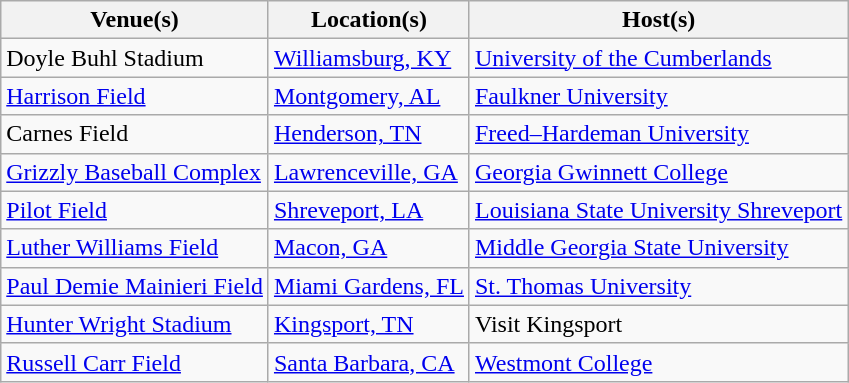<table class="wikitable">
<tr>
<th>Venue(s)</th>
<th>Location(s)</th>
<th>Host(s)</th>
</tr>
<tr>
<td>Doyle Buhl Stadium</td>
<td><a href='#'>Williamsburg, KY</a></td>
<td><a href='#'>University of the Cumberlands</a></td>
</tr>
<tr>
<td><a href='#'>Harrison Field</a></td>
<td><a href='#'>Montgomery, AL</a></td>
<td><a href='#'>Faulkner University</a></td>
</tr>
<tr>
<td>Carnes Field</td>
<td><a href='#'>Henderson, TN</a></td>
<td><a href='#'>Freed–Hardeman University</a></td>
</tr>
<tr>
<td><a href='#'>Grizzly Baseball Complex</a></td>
<td><a href='#'>Lawrenceville, GA</a></td>
<td><a href='#'>Georgia Gwinnett College</a></td>
</tr>
<tr>
<td><a href='#'>Pilot Field</a></td>
<td><a href='#'>Shreveport, LA</a></td>
<td><a href='#'>Louisiana State University Shreveport</a></td>
</tr>
<tr>
<td><a href='#'>Luther Williams Field</a></td>
<td><a href='#'>Macon, GA</a></td>
<td><a href='#'>Middle Georgia State University</a></td>
</tr>
<tr>
<td><a href='#'>Paul Demie Mainieri Field</a></td>
<td><a href='#'>Miami Gardens, FL</a></td>
<td><a href='#'>St. Thomas University</a></td>
</tr>
<tr>
<td><a href='#'>Hunter Wright Stadium</a></td>
<td><a href='#'>Kingsport, TN</a></td>
<td>Visit Kingsport</td>
</tr>
<tr>
<td><a href='#'>Russell Carr Field</a></td>
<td><a href='#'>Santa Barbara, CA</a></td>
<td><a href='#'>Westmont College</a></td>
</tr>
</table>
